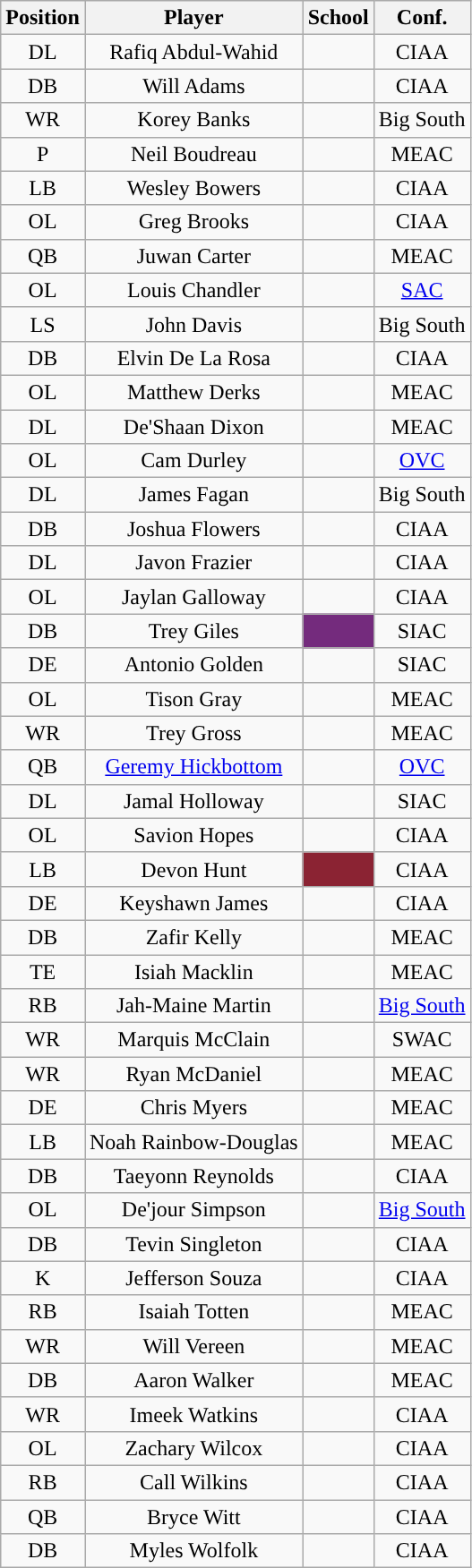<table class="wikitable" style="text-align:center">
<tr>
<th>Position</th>
<th>Player</th>
<th>School</th>
<th>Conf.</th>
</tr>
<tr>
<td>DL</td>
<td>Rafiq Abdul-Wahid</td>
<td></td>
<td>CIAA</td>
</tr>
<tr>
<td>DB</td>
<td>Will Adams</td>
<td></td>
<td>CIAA</td>
</tr>
<tr>
<td>WR</td>
<td>Korey Banks</td>
<td style=></td>
<td>Big South</td>
</tr>
<tr>
<td>P</td>
<td>Neil Boudreau</td>
<td style=></td>
<td>MEAC</td>
</tr>
<tr>
<td>LB</td>
<td>Wesley Bowers</td>
<td></td>
<td>CIAA</td>
</tr>
<tr>
<td>OL</td>
<td>Greg Brooks</td>
<td></td>
<td>CIAA</td>
</tr>
<tr>
<td>QB</td>
<td>Juwan Carter</td>
<td></td>
<td>MEAC</td>
</tr>
<tr>
<td>OL</td>
<td>Louis Chandler</td>
<td></td>
<td><a href='#'>SAC</a></td>
</tr>
<tr>
<td>LS</td>
<td>John Davis</td>
<td style=></td>
<td>Big South</td>
</tr>
<tr>
<td>DB</td>
<td>Elvin De La Rosa</td>
<td></td>
<td>CIAA</td>
</tr>
<tr>
<td>OL</td>
<td>Matthew Derks</td>
<td></td>
<td>MEAC</td>
</tr>
<tr>
<td>DL</td>
<td>De'Shaan Dixon</td>
<td></td>
<td>MEAC</td>
</tr>
<tr>
<td>OL</td>
<td>Cam Durley</td>
<td></td>
<td><a href='#'>OVC</a></td>
</tr>
<tr>
<td>DL</td>
<td>James Fagan</td>
<td></td>
<td>Big South</td>
</tr>
<tr>
<td>DB</td>
<td>Joshua Flowers</td>
<td></td>
<td>CIAA</td>
</tr>
<tr>
<td>DL</td>
<td>Javon Frazier</td>
<td></td>
<td>CIAA</td>
</tr>
<tr>
<td>OL</td>
<td>Jaylan Galloway</td>
<td></td>
<td>CIAA</td>
</tr>
<tr>
<td>DB</td>
<td>Trey Giles</td>
<td style="background:#742b7d"></td>
<td>SIAC</td>
</tr>
<tr>
<td>DE</td>
<td>Antonio Golden</td>
<td></td>
<td>SIAC</td>
</tr>
<tr>
<td>OL</td>
<td>Tison Gray</td>
<td></td>
<td>MEAC</td>
</tr>
<tr>
<td>WR</td>
<td>Trey Gross</td>
<td></td>
<td>MEAC</td>
</tr>
<tr>
<td>QB</td>
<td><a href='#'>Geremy Hickbottom</a></td>
<td></td>
<td><a href='#'>OVC</a></td>
</tr>
<tr>
<td>DL</td>
<td>Jamal Holloway</td>
<td></td>
<td>SIAC</td>
</tr>
<tr>
<td>OL</td>
<td>Savion Hopes</td>
<td></td>
<td>CIAA</td>
</tr>
<tr>
<td>LB</td>
<td>Devon Hunt</td>
<td style="background:#8b2333"></td>
<td>CIAA</td>
</tr>
<tr>
<td>DE</td>
<td>Keyshawn James</td>
<td></td>
<td>CIAA</td>
</tr>
<tr>
<td>DB</td>
<td>Zafir Kelly</td>
<td></td>
<td>MEAC</td>
</tr>
<tr>
<td>TE</td>
<td>Isiah Macklin</td>
<td></td>
<td>MEAC</td>
</tr>
<tr>
<td>RB</td>
<td>Jah-Maine Martin</td>
<td></td>
<td><a href='#'>Big South</a></td>
</tr>
<tr>
<td>WR</td>
<td>Marquis McClain</td>
<td></td>
<td>SWAC</td>
</tr>
<tr>
<td>WR</td>
<td>Ryan McDaniel</td>
<td></td>
<td>MEAC</td>
</tr>
<tr>
<td>DE</td>
<td>Chris Myers</td>
<td></td>
<td>MEAC</td>
</tr>
<tr>
<td>LB</td>
<td>Noah Rainbow-Douglas</td>
<td></td>
<td>MEAC</td>
</tr>
<tr>
<td>DB</td>
<td>Taeyonn Reynolds</td>
<td></td>
<td>CIAA</td>
</tr>
<tr>
<td>OL</td>
<td>De'jour Simpson</td>
<td></td>
<td><a href='#'>Big South</a></td>
</tr>
<tr>
<td>DB</td>
<td>Tevin Singleton</td>
<td></td>
<td>CIAA</td>
</tr>
<tr>
<td>K</td>
<td>Jefferson Souza</td>
<td></td>
<td>CIAA</td>
</tr>
<tr>
<td>RB</td>
<td>Isaiah Totten</td>
<td></td>
<td>MEAC</td>
</tr>
<tr>
<td>WR</td>
<td>Will Vereen</td>
<td></td>
<td>MEAC</td>
</tr>
<tr>
<td>DB</td>
<td>Aaron Walker</td>
<td></td>
<td>MEAC</td>
</tr>
<tr>
<td>WR</td>
<td>Imeek Watkins</td>
<td></td>
<td>CIAA</td>
</tr>
<tr>
<td>OL</td>
<td>Zachary Wilcox</td>
<td></td>
<td>CIAA</td>
</tr>
<tr>
<td>RB</td>
<td>Call Wilkins</td>
<td></td>
<td>CIAA</td>
</tr>
<tr>
<td>QB</td>
<td>Bryce Witt</td>
<td></td>
<td>CIAA</td>
</tr>
<tr>
<td>DB</td>
<td>Myles Wolfolk</td>
<td></td>
<td>CIAA</td>
</tr>
</table>
